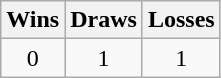<table class="wikitable">
<tr>
<th>Wins</th>
<th>Draws</th>
<th>Losses</th>
</tr>
<tr>
<td align=center>0</td>
<td align=center>1</td>
<td align=center>1</td>
</tr>
</table>
